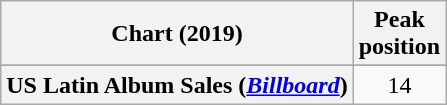<table class="wikitable sortable plainrowheaders" style="text-align:center">
<tr>
<th scope="col">Chart (2019)</th>
<th scope="col">Peak<br>position</th>
</tr>
<tr>
</tr>
<tr>
</tr>
<tr>
<th scope="row">US Latin Album Sales (<em><a href='#'>Billboard</a></em>)</th>
<td>14</td>
</tr>
</table>
